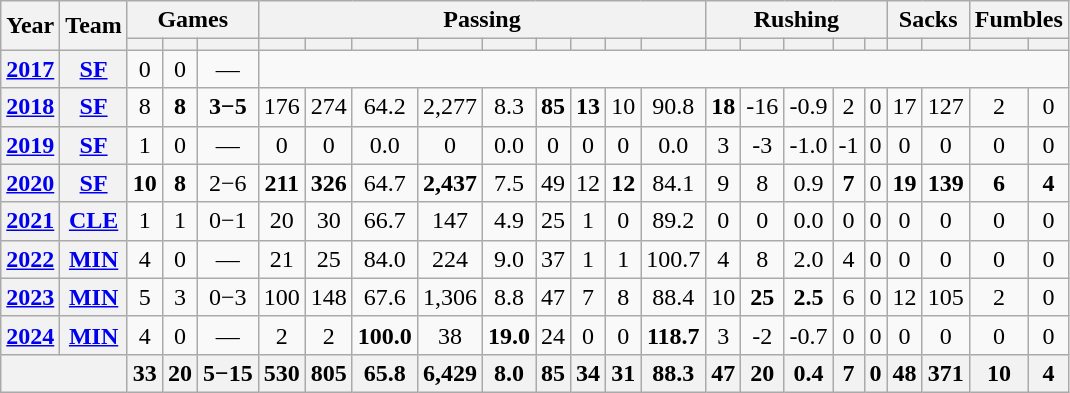<table class="wikitable" style="text-align:center;">
<tr>
<th rowspan="2">Year</th>
<th rowspan="2">Team</th>
<th colspan="3">Games</th>
<th colspan="9">Passing</th>
<th colspan="5">Rushing</th>
<th colspan="2">Sacks</th>
<th colspan="2">Fumbles</th>
</tr>
<tr>
<th></th>
<th></th>
<th></th>
<th></th>
<th></th>
<th></th>
<th></th>
<th></th>
<th></th>
<th></th>
<th></th>
<th></th>
<th></th>
<th></th>
<th></th>
<th></th>
<th></th>
<th></th>
<th></th>
<th></th>
<th></th>
</tr>
<tr>
<th><a href='#'>2017</a></th>
<th><a href='#'>SF</a></th>
<td>0</td>
<td>0</td>
<td>—</td>
<td colspan="18"></td>
</tr>
<tr>
<th><a href='#'>2018</a></th>
<th><a href='#'>SF</a></th>
<td>8</td>
<td><strong>8</strong></td>
<td><strong>3−5</strong></td>
<td>176</td>
<td>274</td>
<td>64.2</td>
<td>2,277</td>
<td>8.3</td>
<td><strong>85</strong></td>
<td><strong>13</strong></td>
<td>10</td>
<td>90.8</td>
<td><strong>18</strong></td>
<td>-16</td>
<td>-0.9</td>
<td>2</td>
<td>0</td>
<td>17</td>
<td>127</td>
<td>2</td>
<td>0</td>
</tr>
<tr>
<th><a href='#'>2019</a></th>
<th><a href='#'>SF</a></th>
<td>1</td>
<td>0</td>
<td>—</td>
<td>0</td>
<td>0</td>
<td>0.0</td>
<td>0</td>
<td>0.0</td>
<td>0</td>
<td>0</td>
<td>0</td>
<td>0.0</td>
<td>3</td>
<td>-3</td>
<td>-1.0</td>
<td>-1</td>
<td>0</td>
<td>0</td>
<td>0</td>
<td>0</td>
<td>0</td>
</tr>
<tr>
<th><a href='#'>2020</a></th>
<th><a href='#'>SF</a></th>
<td><strong>10</strong></td>
<td><strong>8</strong></td>
<td>2−6</td>
<td><strong>211</strong></td>
<td><strong>326</strong></td>
<td>64.7</td>
<td><strong>2,437</strong></td>
<td>7.5</td>
<td>49</td>
<td>12</td>
<td><strong>12</strong></td>
<td>84.1</td>
<td>9</td>
<td>8</td>
<td>0.9</td>
<td><strong>7</strong></td>
<td>0</td>
<td><strong>19</strong></td>
<td><strong>139</strong></td>
<td><strong>6</strong></td>
<td><strong>4</strong></td>
</tr>
<tr>
<th><a href='#'>2021</a></th>
<th><a href='#'>CLE</a></th>
<td>1</td>
<td>1</td>
<td>0−1</td>
<td>20</td>
<td>30</td>
<td>66.7</td>
<td>147</td>
<td>4.9</td>
<td>25</td>
<td>1</td>
<td>0</td>
<td>89.2</td>
<td>0</td>
<td>0</td>
<td>0.0</td>
<td>0</td>
<td>0</td>
<td>0</td>
<td>0</td>
<td>0</td>
<td>0</td>
</tr>
<tr>
<th><a href='#'>2022</a></th>
<th><a href='#'>MIN</a></th>
<td>4</td>
<td>0</td>
<td>—</td>
<td>21</td>
<td>25</td>
<td>84.0</td>
<td>224</td>
<td>9.0</td>
<td>37</td>
<td>1</td>
<td>1</td>
<td>100.7</td>
<td>4</td>
<td>8</td>
<td>2.0</td>
<td>4</td>
<td>0</td>
<td>0</td>
<td>0</td>
<td>0</td>
<td>0</td>
</tr>
<tr>
<th><a href='#'>2023</a></th>
<th><a href='#'>MIN</a></th>
<td>5</td>
<td>3</td>
<td>0−3</td>
<td>100</td>
<td>148</td>
<td>67.6</td>
<td>1,306</td>
<td>8.8</td>
<td>47</td>
<td>7</td>
<td>8</td>
<td>88.4</td>
<td>10</td>
<td><strong>25</strong></td>
<td><strong>2.5</strong></td>
<td>6</td>
<td>0</td>
<td>12</td>
<td>105</td>
<td>2</td>
<td>0</td>
</tr>
<tr>
<th><a href='#'>2024</a></th>
<th><a href='#'>MIN</a></th>
<td>4</td>
<td>0</td>
<td>—</td>
<td>2</td>
<td>2</td>
<td><strong>100.0</strong></td>
<td>38</td>
<td><strong>19.0</strong></td>
<td>24</td>
<td>0</td>
<td>0</td>
<td><strong>118.7</strong></td>
<td>3</td>
<td>-2</td>
<td>-0.7</td>
<td>0</td>
<td>0</td>
<td>0</td>
<td>0</td>
<td>0</td>
<td>0</td>
</tr>
<tr>
<th colspan="2"></th>
<th>33</th>
<th>20</th>
<th>5−15</th>
<th>530</th>
<th>805</th>
<th>65.8</th>
<th>6,429</th>
<th>8.0</th>
<th>85</th>
<th>34</th>
<th>31</th>
<th>88.3</th>
<th>47</th>
<th>20</th>
<th>0.4</th>
<th>7</th>
<th>0</th>
<th>48</th>
<th>371</th>
<th>10</th>
<th>4</th>
</tr>
</table>
